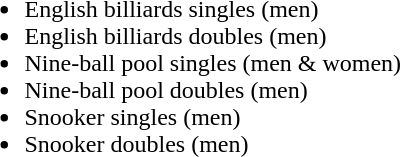<table>
<tr>
<td><br><ul><li>English billiards singles (men)</li><li>English billiards doubles (men)</li><li>Nine-ball pool singles (men & women)</li><li>Nine-ball pool doubles (men)</li><li>Snooker singles (men)</li><li>Snooker doubles (men)</li></ul></td>
</tr>
</table>
